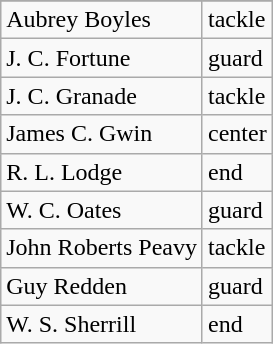<table class="wikitable">
<tr>
</tr>
<tr>
<td>Aubrey Boyles</td>
<td>tackle</td>
</tr>
<tr>
<td>J. C. Fortune</td>
<td>guard</td>
</tr>
<tr>
<td>J. C. Granade</td>
<td>tackle</td>
</tr>
<tr>
<td>James C. Gwin</td>
<td>center</td>
</tr>
<tr>
<td>R. L. Lodge</td>
<td>end</td>
</tr>
<tr>
<td>W. C. Oates</td>
<td>guard</td>
</tr>
<tr>
<td>John Roberts Peavy</td>
<td>tackle</td>
</tr>
<tr>
<td>Guy Redden</td>
<td>guard</td>
</tr>
<tr>
<td>W. S. Sherrill</td>
<td>end</td>
</tr>
</table>
